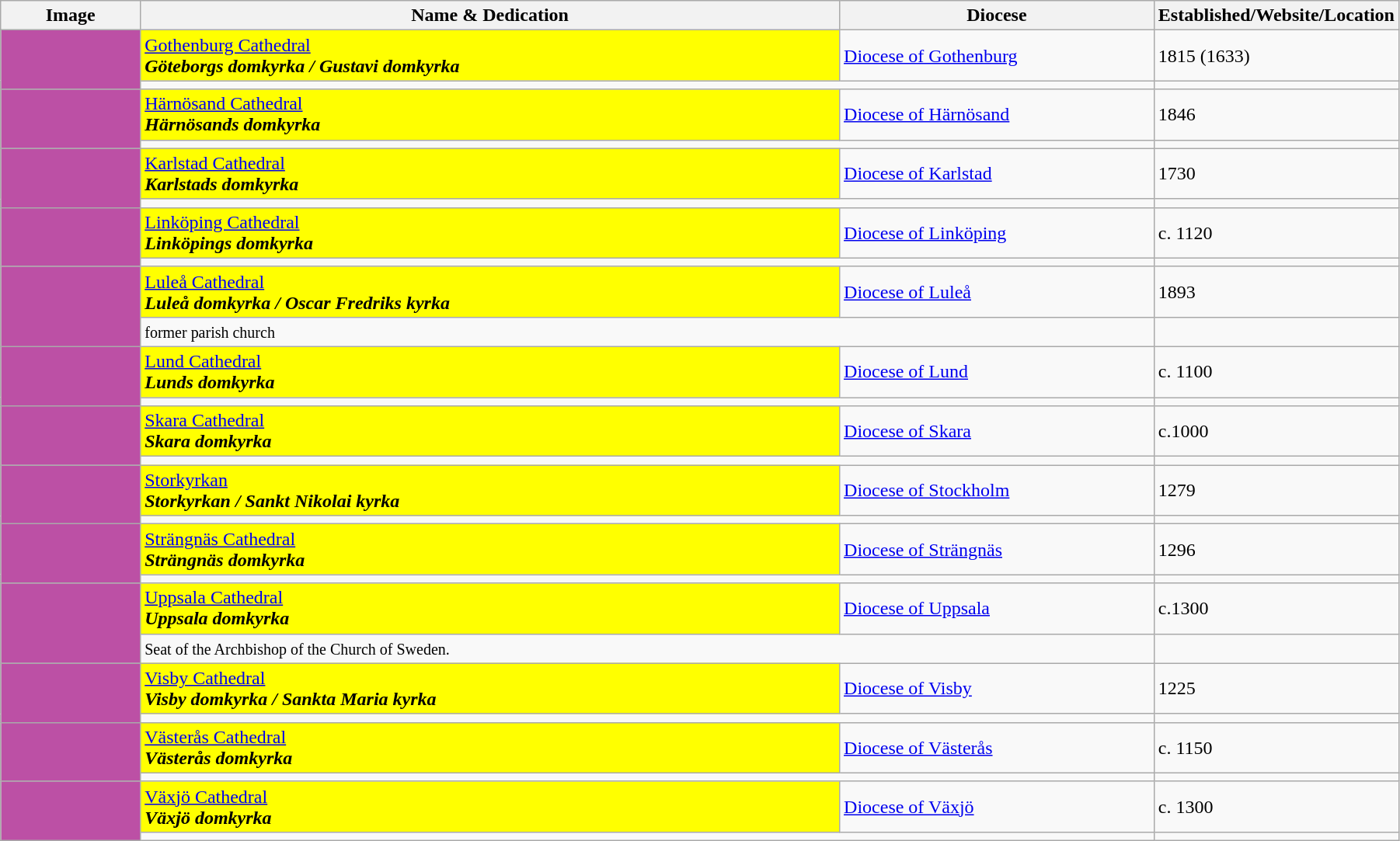<table width=95% class="wikitable">
<tr>
<th width=10%>Image</th>
<th width=50%>Name & Dedication</th>
<th>Diocese</th>
<th width=10%>Established/Website/Location</th>
</tr>
<tr>
<td rowspan="2" bgcolor="#BC50A5" align="center"></td>
<td bgcolor="yellow"><a href='#'>Gothenburg Cathedral</a><br><strong><em>Göteborgs domkyrka / Gustavi domkyrka</em></strong></td>
<td><a href='#'>Diocese of Gothenburg</a></td>
<td>1815 (1633)</td>
</tr>
<tr>
<td colspan="2"></td>
<td><small> </small></td>
</tr>
<tr>
<td rowspan="2" bgcolor="#BC50A5" align="center"></td>
<td bgcolor="yellow"><a href='#'>Härnösand Cathedral</a><br><strong><em>Härnösands domkyrka</em></strong></td>
<td><a href='#'>Diocese of Härnösand</a></td>
<td>1846</td>
</tr>
<tr>
<td colspan="2"></td>
<td><small> </small></td>
</tr>
<tr>
<td rowspan="2" bgcolor="#BC50A5" align="center"></td>
<td bgcolor="yellow"><a href='#'>Karlstad Cathedral</a><br><strong><em>Karlstads domkyrka</em></strong></td>
<td><a href='#'>Diocese of Karlstad</a></td>
<td>1730</td>
</tr>
<tr>
<td colspan="2"></td>
<td><small> </small></td>
</tr>
<tr>
<td rowspan="2" bgcolor="#BC50A5" align="center"></td>
<td bgcolor="yellow"><a href='#'>Linköping Cathedral</a><br><strong><em>Linköpings domkyrka</em></strong></td>
<td><a href='#'>Diocese of Linköping</a></td>
<td>c. 1120</td>
</tr>
<tr>
<td colspan="2"></td>
<td><small></small></td>
</tr>
<tr>
<td rowspan="2" bgcolor="#BC50A5" align="center"></td>
<td bgcolor="yellow"><a href='#'>Luleå Cathedral</a><br><strong><em>Luleå domkyrka / Oscar Fredriks kyrka</em></strong></td>
<td><a href='#'>Diocese of Luleå</a></td>
<td>1893</td>
</tr>
<tr>
<td colspan="2"><small>former parish church</small></td>
<td><small> </small></td>
</tr>
<tr>
<td rowspan="2" bgcolor="#BC50A5" align="center"></td>
<td bgcolor="yellow"><a href='#'>Lund Cathedral</a><br><strong><em>Lunds domkyrka</em></strong></td>
<td><a href='#'>Diocese of Lund</a></td>
<td>c. 1100</td>
</tr>
<tr>
<td colspan="2"></td>
<td><small> </small></td>
</tr>
<tr>
<td rowspan="2" bgcolor="#BC50A5" align="center"></td>
<td bgcolor="yellow"><a href='#'>Skara Cathedral</a><br><strong><em>Skara domkyrka</em></strong></td>
<td><a href='#'>Diocese of Skara</a></td>
<td>c.1000</td>
</tr>
<tr>
<td colspan="2"></td>
<td><small> </small></td>
</tr>
<tr>
<td rowspan="2" bgcolor="#BC50A5" align="center"></td>
<td bgcolor="yellow"><a href='#'>Storkyrkan</a><br><strong><em>Storkyrkan / Sankt Nikolai kyrka</em></strong></td>
<td><a href='#'>Diocese of Stockholm</a></td>
<td>1279</td>
</tr>
<tr>
<td colspan="2"></td>
<td><small></small></td>
</tr>
<tr>
<td rowspan="2" bgcolor="#BC50A5" align="center"></td>
<td bgcolor="yellow"><a href='#'>Strängnäs Cathedral</a><br><strong><em>Strängnäs domkyrka</em></strong></td>
<td><a href='#'>Diocese of Strängnäs</a></td>
<td>1296</td>
</tr>
<tr>
<td colspan="2"><small></small></td>
<td><small> </small></td>
</tr>
<tr>
<td rowspan="2" bgcolor="#BC50A5" align="center"></td>
<td bgcolor="yellow"><a href='#'>Uppsala Cathedral</a><br><strong><em>Uppsala domkyrka</em></strong></td>
<td><a href='#'>Diocese of Uppsala</a></td>
<td>c.1300</td>
</tr>
<tr>
<td colspan="2"><small>Seat of the Archbishop of the Church of Sweden.</small></td>
<td><small> </small></td>
</tr>
<tr>
<td rowspan="2" bgcolor="#BC50A5" align="center"></td>
<td bgcolor="yellow"><a href='#'>Visby Cathedral</a><br><strong><em>Visby domkyrka / Sankta Maria kyrka</em></strong></td>
<td><a href='#'>Diocese of Visby</a></td>
<td>1225</td>
</tr>
<tr>
<td colspan="2"><small></small></td>
<td><small> </small></td>
</tr>
<tr>
<td rowspan="2" bgcolor="#BC50A5" align="center"></td>
<td bgcolor="yellow"><a href='#'>Västerås Cathedral</a><br><strong><em>Västerås domkyrka</em></strong></td>
<td><a href='#'>Diocese of Västerås</a></td>
<td>c. 1150</td>
</tr>
<tr>
<td colspan="2"><small></small></td>
<td><small> </small></td>
</tr>
<tr>
<td rowspan="2" bgcolor="#BC50A5" align="center"></td>
<td bgcolor="yellow"><a href='#'>Växjö Cathedral</a><br><strong><em>Växjö domkyrka</em></strong></td>
<td><a href='#'>Diocese of Växjö</a></td>
<td>c. 1300</td>
</tr>
<tr>
<td colspan="2"><small></small></td>
<td><small> </small></td>
</tr>
</table>
